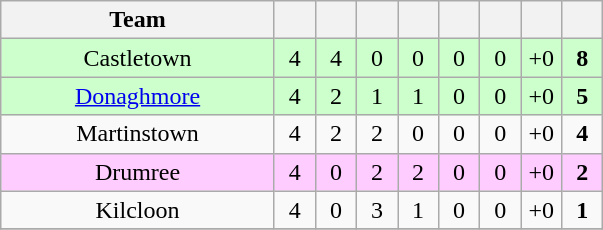<table class="wikitable" style="text-align:center">
<tr>
<th width="175">Team</th>
<th width="20"></th>
<th width="20"></th>
<th width="20"></th>
<th width="20"></th>
<th width="20"></th>
<th width="20"></th>
<th width="20"></th>
<th width="20"></th>
</tr>
<tr style="background:#cfc;">
<td>Castletown</td>
<td>4</td>
<td>4</td>
<td>0</td>
<td>0</td>
<td>0</td>
<td>0</td>
<td>+0</td>
<td><strong>8</strong></td>
</tr>
<tr style="background:#cfc;">
<td><a href='#'>Donaghmore</a></td>
<td>4</td>
<td>2</td>
<td>1</td>
<td>1</td>
<td>0</td>
<td>0</td>
<td>+0</td>
<td><strong>5</strong></td>
</tr>
<tr>
<td>Martinstown</td>
<td>4</td>
<td>2</td>
<td>2</td>
<td>0</td>
<td>0</td>
<td>0</td>
<td>+0</td>
<td><strong>4</strong></td>
</tr>
<tr style="background:#fcf;">
<td>Drumree</td>
<td>4</td>
<td>0</td>
<td>2</td>
<td>2</td>
<td>0</td>
<td>0</td>
<td>+0</td>
<td><strong>2</strong></td>
</tr>
<tr>
<td>Kilcloon</td>
<td>4</td>
<td>0</td>
<td>3</td>
<td>1</td>
<td>0</td>
<td>0</td>
<td>+0</td>
<td><strong>1</strong></td>
</tr>
<tr>
</tr>
</table>
